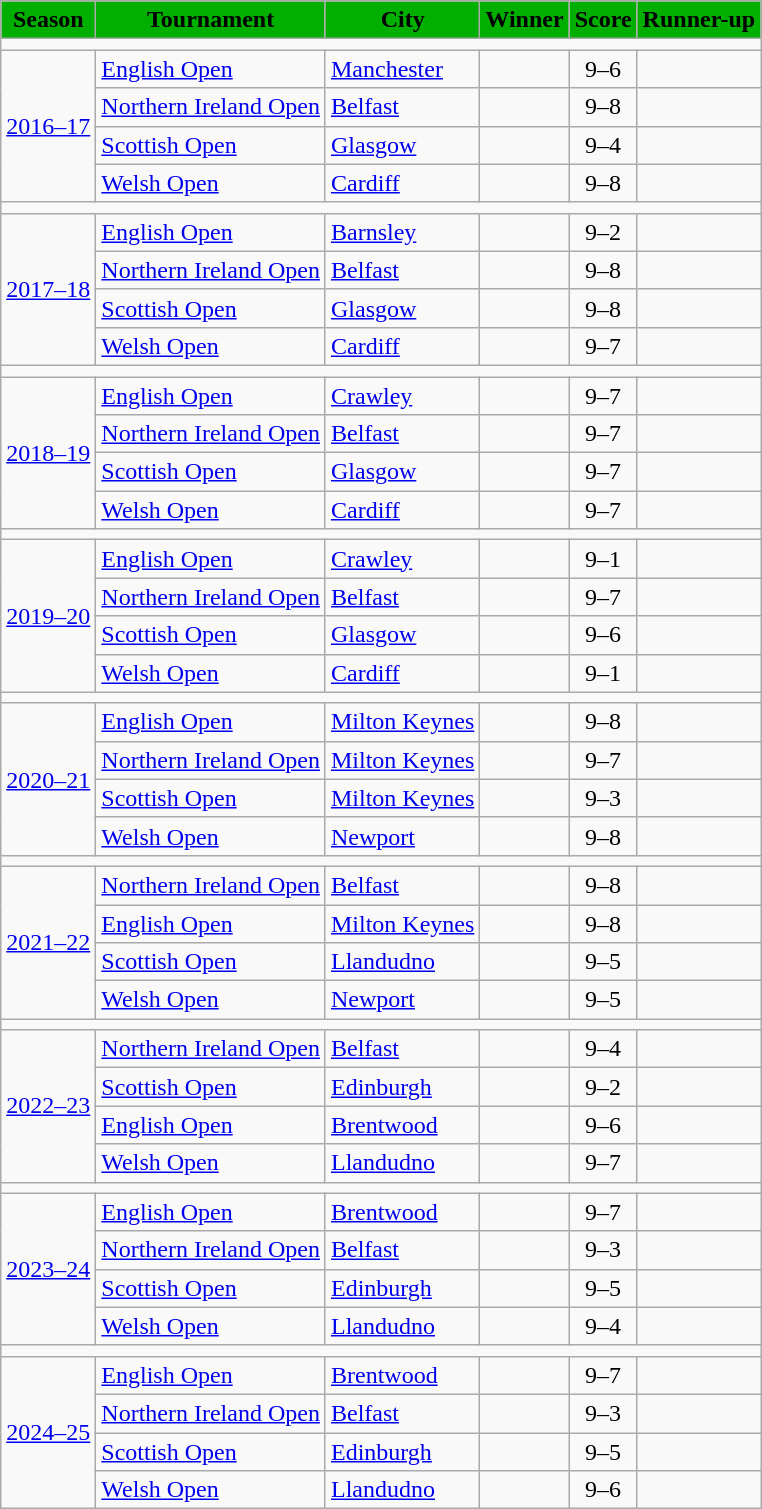<table class="wikitable">
<tr>
<th style="text-align: center; background-color: #00af00">Season</th>
<th style="text-align: center; background-color: #00af00">Tournament</th>
<th style="text-align: center; background-color: #00af00">City</th>
<th style="text-align: center; background-color: #00af00">Winner</th>
<th style="text-align: center; background-color: #00af00">Score</th>
<th style="text-align: center; background-color: #00af00">Runner-up</th>
</tr>
<tr>
<td colspan=6></td>
</tr>
<tr>
<td rowspan=4><a href='#'>2016–17</a></td>
<td><a href='#'>English Open</a></td>
<td><a href='#'>Manchester</a></td>
<td></td>
<td style="text-align: center">9–6</td>
<td></td>
</tr>
<tr>
<td><a href='#'>Northern Ireland Open</a></td>
<td><a href='#'>Belfast</a></td>
<td></td>
<td style="text-align: center">9–8</td>
<td></td>
</tr>
<tr>
<td><a href='#'>Scottish Open</a></td>
<td><a href='#'>Glasgow</a></td>
<td></td>
<td style="text-align: center">9–4</td>
<td></td>
</tr>
<tr>
<td><a href='#'>Welsh Open</a></td>
<td><a href='#'>Cardiff</a></td>
<td></td>
<td style="text-align: center">9–8</td>
<td></td>
</tr>
<tr>
<td colspan=6></td>
</tr>
<tr>
<td rowspan=4><a href='#'>2017–18</a></td>
<td><a href='#'>English Open</a></td>
<td><a href='#'>Barnsley</a></td>
<td></td>
<td style="text-align: center">9–2</td>
<td></td>
</tr>
<tr>
<td><a href='#'>Northern Ireland Open</a></td>
<td><a href='#'>Belfast</a></td>
<td></td>
<td style="text-align: center">9–8</td>
<td></td>
</tr>
<tr>
<td><a href='#'>Scottish Open</a></td>
<td><a href='#'>Glasgow</a></td>
<td></td>
<td style="text-align: center">9–8</td>
<td></td>
</tr>
<tr>
<td><a href='#'>Welsh Open</a></td>
<td><a href='#'>Cardiff</a></td>
<td></td>
<td style="text-align: center">9–7</td>
<td></td>
</tr>
<tr>
<td colspan=6></td>
</tr>
<tr>
<td rowspan=4><a href='#'>2018–19</a></td>
<td><a href='#'>English Open</a></td>
<td><a href='#'>Crawley</a></td>
<td></td>
<td style="text-align: center">9–7</td>
<td></td>
</tr>
<tr>
<td><a href='#'>Northern Ireland Open</a></td>
<td><a href='#'>Belfast</a></td>
<td></td>
<td style="text-align: center">9–7</td>
<td></td>
</tr>
<tr>
<td><a href='#'>Scottish Open</a></td>
<td><a href='#'>Glasgow</a></td>
<td></td>
<td style="text-align: center">9–7</td>
<td></td>
</tr>
<tr>
<td><a href='#'>Welsh Open</a></td>
<td><a href='#'>Cardiff</a></td>
<td></td>
<td style="text-align: center">9–7</td>
<td></td>
</tr>
<tr>
<td colspan=6></td>
</tr>
<tr>
<td rowspan=4><a href='#'>2019–20</a></td>
<td><a href='#'>English Open</a></td>
<td><a href='#'>Crawley</a></td>
<td></td>
<td style="text-align: center">9–1</td>
<td></td>
</tr>
<tr>
<td><a href='#'>Northern Ireland Open</a></td>
<td><a href='#'>Belfast</a></td>
<td></td>
<td style="text-align: center">9–7</td>
<td></td>
</tr>
<tr>
<td><a href='#'>Scottish Open</a></td>
<td><a href='#'>Glasgow</a></td>
<td></td>
<td style="text-align: center">9–6</td>
<td></td>
</tr>
<tr>
<td><a href='#'>Welsh Open</a></td>
<td><a href='#'>Cardiff</a></td>
<td></td>
<td style="text-align: center">9–1</td>
<td></td>
</tr>
<tr>
<td colspan=6></td>
</tr>
<tr>
<td rowspan=4><a href='#'>2020–21</a></td>
<td><a href='#'>English Open</a></td>
<td><a href='#'>Milton Keynes</a></td>
<td></td>
<td style="text-align: center">9–8</td>
<td></td>
</tr>
<tr>
<td><a href='#'>Northern Ireland Open</a></td>
<td><a href='#'>Milton Keynes</a></td>
<td></td>
<td style="text-align: center">9–7</td>
<td></td>
</tr>
<tr>
<td><a href='#'>Scottish Open</a></td>
<td><a href='#'>Milton Keynes</a></td>
<td></td>
<td style="text-align: center">9–3</td>
<td></td>
</tr>
<tr>
<td><a href='#'>Welsh Open</a></td>
<td><a href='#'>Newport</a></td>
<td></td>
<td style="text-align: center">9–8</td>
<td></td>
</tr>
<tr>
<td colspan=6></td>
</tr>
<tr>
<td rowspan=4><a href='#'>2021–22</a></td>
<td><a href='#'>Northern Ireland Open</a></td>
<td><a href='#'>Belfast</a></td>
<td></td>
<td style="text-align: center">9–8</td>
<td></td>
</tr>
<tr>
<td><a href='#'>English Open</a></td>
<td><a href='#'>Milton Keynes</a></td>
<td></td>
<td style="text-align: center">9–8</td>
<td></td>
</tr>
<tr>
<td><a href='#'>Scottish Open</a></td>
<td><a href='#'>Llandudno</a></td>
<td></td>
<td style="text-align: center">9–5</td>
<td></td>
</tr>
<tr>
<td><a href='#'>Welsh Open</a></td>
<td><a href='#'>Newport</a></td>
<td></td>
<td style="text-align: center">9–5</td>
<td></td>
</tr>
<tr>
<td colspan=6></td>
</tr>
<tr>
<td rowspan=4><a href='#'>2022–23</a></td>
<td><a href='#'>Northern Ireland Open</a></td>
<td><a href='#'>Belfast</a></td>
<td></td>
<td style="text-align: center">9–4</td>
<td></td>
</tr>
<tr>
<td><a href='#'>Scottish Open</a></td>
<td><a href='#'>Edinburgh</a></td>
<td></td>
<td style="text-align: center">9–2</td>
<td></td>
</tr>
<tr>
<td><a href='#'>English Open</a></td>
<td><a href='#'>Brentwood</a></td>
<td></td>
<td style="text-align: center">9–6</td>
<td></td>
</tr>
<tr>
<td><a href='#'>Welsh Open</a></td>
<td><a href='#'>Llandudno</a></td>
<td></td>
<td style="text-align: center">9–7</td>
<td></td>
</tr>
<tr>
<td colspan=6></td>
</tr>
<tr>
<td rowspan=4><a href='#'>2023–24</a></td>
<td><a href='#'>English Open</a></td>
<td><a href='#'>Brentwood</a></td>
<td></td>
<td style="text-align: center">9–7</td>
<td></td>
</tr>
<tr>
<td><a href='#'>Northern Ireland Open</a></td>
<td><a href='#'>Belfast</a></td>
<td></td>
<td style="text-align: center">9–3</td>
<td></td>
</tr>
<tr>
<td><a href='#'>Scottish Open</a></td>
<td><a href='#'>Edinburgh</a></td>
<td></td>
<td style="text-align: center">9–5</td>
<td></td>
</tr>
<tr>
<td><a href='#'>Welsh Open</a></td>
<td><a href='#'>Llandudno</a></td>
<td></td>
<td style="text-align: center">9–4</td>
<td></td>
</tr>
<tr>
<td colspan=6></td>
</tr>
<tr>
<td rowspan=4><a href='#'>2024–25</a></td>
<td><a href='#'>English Open</a></td>
<td><a href='#'>Brentwood</a></td>
<td></td>
<td style="text-align: center">9–7</td>
<td></td>
</tr>
<tr>
<td><a href='#'>Northern Ireland Open</a></td>
<td><a href='#'>Belfast</a></td>
<td></td>
<td style="text-align: center">9–3</td>
<td></td>
</tr>
<tr>
<td><a href='#'>Scottish Open</a></td>
<td><a href='#'>Edinburgh</a></td>
<td></td>
<td style="text-align: center">9–5</td>
<td></td>
</tr>
<tr>
<td><a href='#'>Welsh Open</a></td>
<td><a href='#'>Llandudno</a></td>
<td></td>
<td style="text-align: center">9–6</td>
<td></td>
</tr>
</table>
